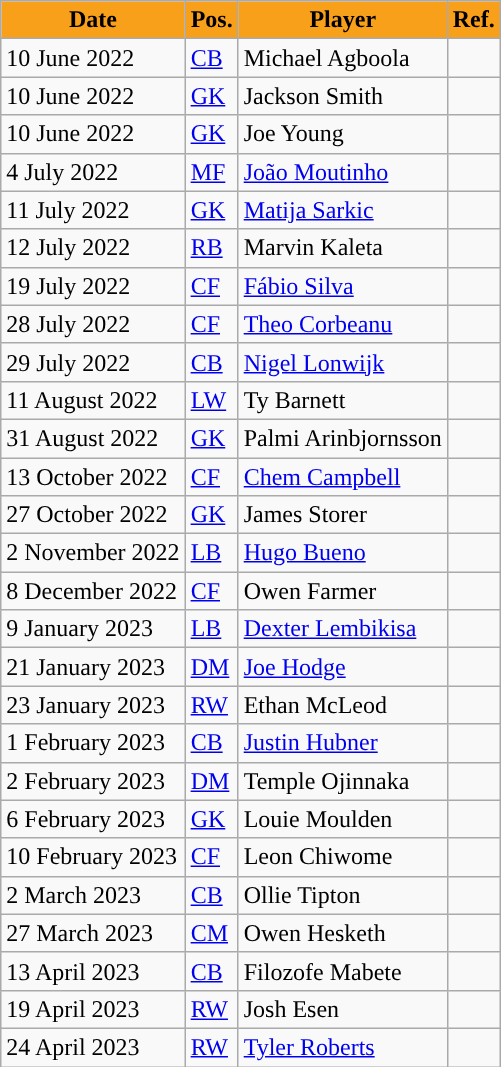<table class="wikitable plainrowheaders sortable">
<tr>
<th style="background:#F9A01B; color:#000000; ">Date</th>
<th style="background:#F9A01B; color:#000000; ">Pos.</th>
<th style="background:#F9A01B; color:#000000; ">Player</th>
<th style="background:#F9A01B; color:#000000; ">Ref.</th>
</tr>
<tr>
<td>10 June 2022</td>
<td><a href='#'>CB</a></td>
<td> Michael Agboola</td>
<td></td>
</tr>
<tr>
<td>10 June 2022</td>
<td><a href='#'>GK</a></td>
<td> Jackson Smith</td>
<td></td>
</tr>
<tr>
<td>10 June 2022</td>
<td><a href='#'>GK</a></td>
<td> Joe Young</td>
<td></td>
</tr>
<tr>
<td>4 July 2022</td>
<td><a href='#'>MF</a></td>
<td> <a href='#'>João Moutinho</a></td>
<td></td>
</tr>
<tr>
<td>11 July 2022</td>
<td><a href='#'>GK</a></td>
<td> <a href='#'>Matija Sarkic</a></td>
<td></td>
</tr>
<tr>
<td>12 July 2022</td>
<td><a href='#'>RB</a></td>
<td> Marvin Kaleta</td>
<td></td>
</tr>
<tr>
<td>19 July 2022</td>
<td><a href='#'>CF</a></td>
<td> <a href='#'>Fábio Silva</a></td>
<td></td>
</tr>
<tr>
<td>28 July 2022</td>
<td><a href='#'>CF</a></td>
<td> <a href='#'>Theo Corbeanu</a></td>
<td></td>
</tr>
<tr>
<td>29 July 2022</td>
<td><a href='#'>CB</a></td>
<td> <a href='#'>Nigel Lonwijk</a></td>
<td></td>
</tr>
<tr>
<td>11 August 2022</td>
<td><a href='#'>LW</a></td>
<td> Ty Barnett</td>
<td></td>
</tr>
<tr>
<td>31 August 2022</td>
<td><a href='#'>GK</a></td>
<td> Palmi Arinbjornsson</td>
<td></td>
</tr>
<tr>
<td>13 October 2022</td>
<td><a href='#'>CF</a></td>
<td> <a href='#'>Chem Campbell</a></td>
<td></td>
</tr>
<tr>
<td>27 October 2022</td>
<td><a href='#'>GK</a></td>
<td> James Storer</td>
<td></td>
</tr>
<tr>
<td>2 November 2022</td>
<td><a href='#'>LB</a></td>
<td> <a href='#'>Hugo Bueno</a></td>
<td></td>
</tr>
<tr>
<td>8 December 2022</td>
<td><a href='#'>CF</a></td>
<td> Owen Farmer</td>
<td></td>
</tr>
<tr>
<td>9 January 2023</td>
<td><a href='#'>LB</a></td>
<td> <a href='#'>Dexter Lembikisa</a></td>
<td></td>
</tr>
<tr>
<td>21 January 2023</td>
<td><a href='#'>DM</a></td>
<td> <a href='#'>Joe Hodge</a></td>
<td></td>
</tr>
<tr>
<td>23 January 2023</td>
<td><a href='#'>RW</a></td>
<td> Ethan McLeod</td>
<td></td>
</tr>
<tr>
<td>1 February 2023</td>
<td><a href='#'>CB</a></td>
<td> <a href='#'>Justin Hubner</a></td>
<td></td>
</tr>
<tr>
<td>2 February 2023</td>
<td><a href='#'>DM</a></td>
<td> Temple Ojinnaka</td>
<td></td>
</tr>
<tr>
<td>6 February 2023</td>
<td><a href='#'>GK</a></td>
<td> Louie Moulden</td>
<td></td>
</tr>
<tr>
<td>10 February 2023</td>
<td><a href='#'>CF</a></td>
<td> Leon Chiwome</td>
<td></td>
</tr>
<tr>
<td>2 March 2023</td>
<td><a href='#'>CB</a></td>
<td> Ollie Tipton</td>
<td></td>
</tr>
<tr>
<td>27 March 2023</td>
<td><a href='#'>CM</a></td>
<td> Owen Hesketh</td>
<td></td>
</tr>
<tr>
<td>13 April 2023</td>
<td><a href='#'>CB</a></td>
<td> Filozofe Mabete</td>
<td></td>
</tr>
<tr>
<td>19 April 2023</td>
<td><a href='#'>RW</a></td>
<td> Josh Esen</td>
<td></td>
</tr>
<tr>
<td>24 April 2023</td>
<td><a href='#'>RW</a></td>
<td> <a href='#'>Tyler Roberts</a></td>
<td></td>
</tr>
</table>
